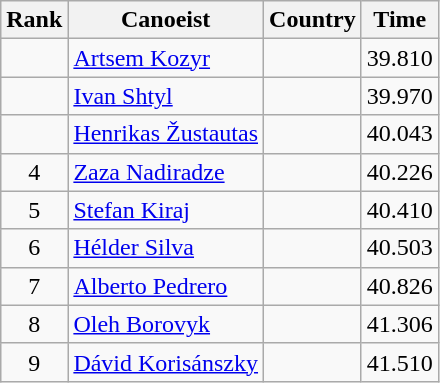<table class="wikitable" style="text-align:center">
<tr>
<th>Rank</th>
<th>Canoeist</th>
<th>Country</th>
<th>Time</th>
</tr>
<tr>
<td></td>
<td align="left"><a href='#'>Artsem Kozyr</a></td>
<td align="left"></td>
<td>39.810</td>
</tr>
<tr>
<td></td>
<td align="left"><a href='#'>Ivan Shtyl</a></td>
<td align="left"></td>
<td>39.970</td>
</tr>
<tr>
<td></td>
<td align="left"><a href='#'>Henrikas Žustautas</a></td>
<td align="left"></td>
<td>40.043</td>
</tr>
<tr>
<td>4</td>
<td align="left"><a href='#'>Zaza Nadiradze</a></td>
<td align="left"></td>
<td>40.226</td>
</tr>
<tr>
<td>5</td>
<td align="left"><a href='#'>Stefan Kiraj</a></td>
<td align="left"></td>
<td>40.410</td>
</tr>
<tr>
<td>6</td>
<td align="left"><a href='#'>Hélder Silva</a></td>
<td align="left"></td>
<td>40.503</td>
</tr>
<tr>
<td>7</td>
<td align="left"><a href='#'>Alberto Pedrero</a></td>
<td align="left"></td>
<td>40.826</td>
</tr>
<tr>
<td>8</td>
<td align="left"><a href='#'>Oleh Borovyk</a></td>
<td align="left"></td>
<td>41.306</td>
</tr>
<tr>
<td>9</td>
<td align="left"><a href='#'>Dávid Korisánszky</a></td>
<td align="left"></td>
<td>41.510</td>
</tr>
</table>
